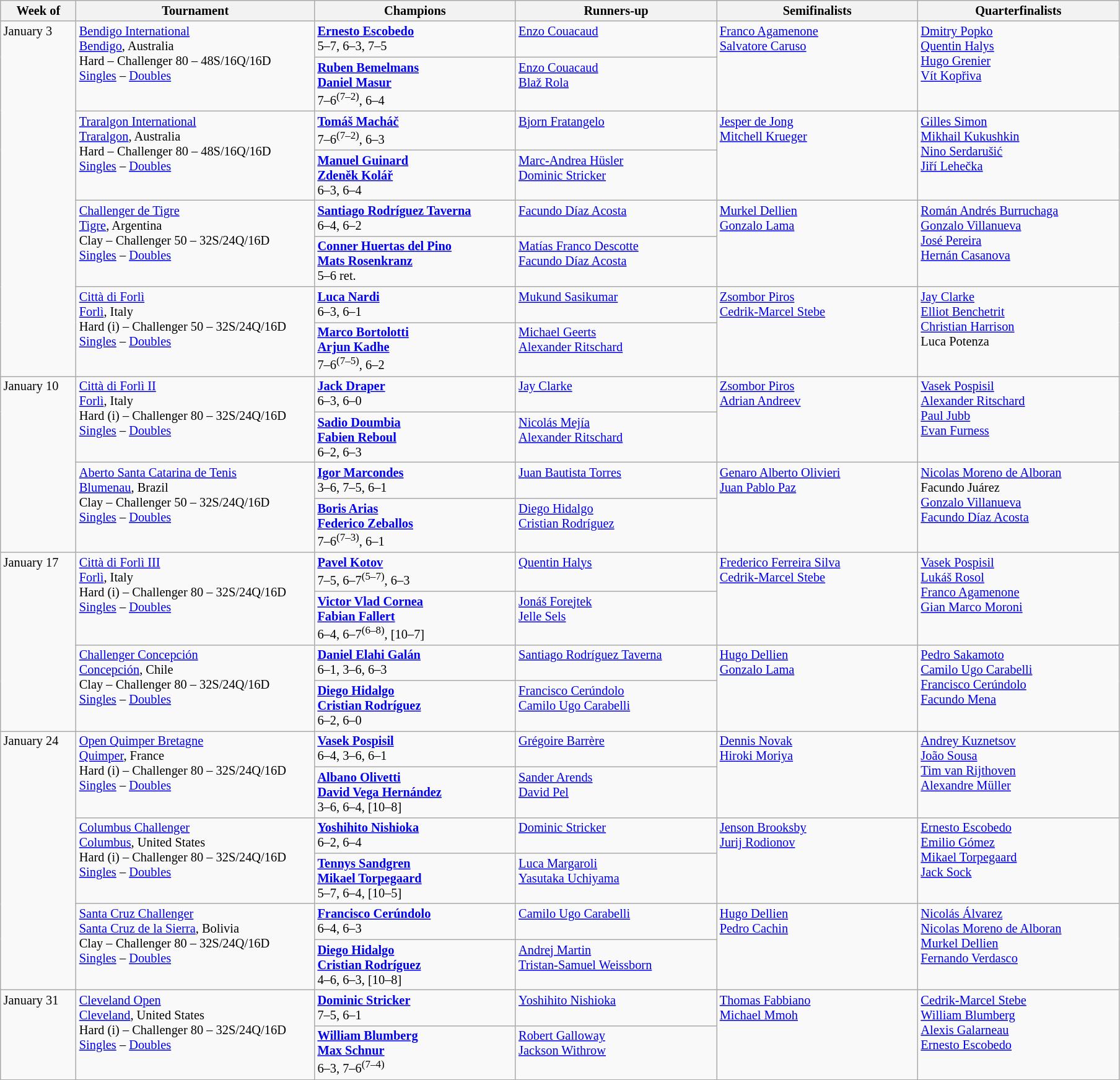<table class="wikitable" style="font-size:85%;">
<tr>
<th width=75>Week of</th>
<th width=250>Tournament</th>
<th width=210>Champions</th>
<th width=210>Runners-up</th>
<th width=210>Semifinalists</th>
<th width=210>Quarterfinalists</th>
</tr>
<tr valign=top>
<td rowspan=8>January 3</td>
<td rowspan=2><a href='#'>Bendigo International</a><br><a href='#'>Bendigo</a>, Australia <br> Hard – Challenger 80 – 48S/16Q/16D<br><a href='#'>Singles</a> – <a href='#'>Doubles</a></td>
<td> <strong><a href='#'>Ernesto Escobedo</a></strong><br>5–7, 6–3, 7–5</td>
<td> <a href='#'>Enzo Couacaud</a></td>
<td rowspan=2> <a href='#'>Franco Agamenone</a> <br>  <a href='#'>Salvatore Caruso</a></td>
<td rowspan=2> <a href='#'>Dmitry Popko</a> <br> <a href='#'>Quentin Halys</a> <br> <a href='#'>Hugo Grenier</a> <br>  <a href='#'>Vít Kopřiva</a></td>
</tr>
<tr valign=top>
<td> <strong><a href='#'>Ruben Bemelmans</a></strong><br> <strong><a href='#'>Daniel Masur</a></strong><br>7–6<sup>(7–2)</sup>, 6–4</td>
<td> <a href='#'>Enzo Couacaud</a><br> <a href='#'>Blaž Rola</a></td>
</tr>
<tr valign=top>
<td rowspan=2><a href='#'>Traralgon International</a><br><a href='#'>Traralgon</a>, Australia <br> Hard – Challenger 80 – 48S/16Q/16D<br><a href='#'>Singles</a> – <a href='#'>Doubles</a></td>
<td> <strong><a href='#'>Tomáš Macháč</a></strong><br>7–6<sup>(7–2)</sup>, 6–3</td>
<td> <a href='#'>Bjorn Fratangelo</a></td>
<td rowspan=2> <a href='#'>Jesper de Jong</a> <br>  <a href='#'>Mitchell Krueger</a></td>
<td rowspan=2> <a href='#'>Gilles Simon</a> <br> <a href='#'>Mikhail Kukushkin</a> <br> <a href='#'>Nino Serdarušić</a> <br>  <a href='#'>Jiří Lehečka</a></td>
</tr>
<tr valign=top>
<td> <strong><a href='#'>Manuel Guinard</a></strong><br> <strong><a href='#'>Zdeněk Kolář</a></strong><br>6–3, 6–4</td>
<td> <a href='#'>Marc-Andrea Hüsler</a><br> <a href='#'>Dominic Stricker</a></td>
</tr>
<tr valign=top>
<td rowspan=2><a href='#'>Challenger de Tigre</a><br><a href='#'>Tigre</a>, Argentina <br> Clay – Challenger 50 – 32S/24Q/16D<br><a href='#'>Singles</a> – <a href='#'>Doubles</a></td>
<td> <strong><a href='#'>Santiago Rodríguez Taverna</a></strong><br>6–4, 6–2</td>
<td> <a href='#'>Facundo Díaz Acosta</a></td>
<td rowspan=2> <a href='#'>Murkel Dellien</a> <br>  <a href='#'>Gonzalo Lama</a></td>
<td rowspan=2> <a href='#'>Román Andrés Burruchaga</a> <br> <a href='#'>Gonzalo Villanueva</a> <br> <a href='#'>José Pereira</a> <br>  <a href='#'>Hernán Casanova</a></td>
</tr>
<tr valign=top>
<td> <strong><a href='#'>Conner Huertas del Pino</a></strong><br> <strong><a href='#'>Mats Rosenkranz</a></strong><br>5–6 ret.</td>
<td> <a href='#'>Matías Franco Descotte</a><br> <a href='#'>Facundo Díaz Acosta</a></td>
</tr>
<tr valign=top>
<td rowspan=2><a href='#'>Città di Forlì</a><br><a href='#'>Forlì</a>, Italy <br> Hard (i) – Challenger 50 – 32S/24Q/16D<br><a href='#'>Singles</a> – <a href='#'>Doubles</a></td>
<td> <strong><a href='#'>Luca Nardi</a></strong><br>6–3, 6–1</td>
<td> <a href='#'>Mukund Sasikumar</a></td>
<td rowspan=2> <a href='#'>Zsombor Piros</a> <br>  <a href='#'>Cedrik-Marcel Stebe</a></td>
<td rowspan=2> <a href='#'>Jay Clarke</a> <br> <a href='#'>Elliot Benchetrit</a> <br> <a href='#'>Christian Harrison</a> <br>  Luca Potenza</td>
</tr>
<tr valign=top>
<td> <strong><a href='#'>Marco Bortolotti</a></strong><br> <strong><a href='#'>Arjun Kadhe</a></strong><br>7–6<sup>(7–5)</sup>, 6–2</td>
<td> <a href='#'>Michael Geerts</a><br> <a href='#'>Alexander Ritschard</a></td>
</tr>
<tr valign=top>
<td rowspan=4>January 10</td>
<td rowspan=2><a href='#'>Città di Forlì II</a><br><a href='#'>Forlì</a>, Italy <br> Hard (i) – Challenger 80 – 32S/24Q/16D<br><a href='#'>Singles</a> – <a href='#'>Doubles</a></td>
<td> <strong><a href='#'>Jack Draper</a></strong><br>6–3, 6–0</td>
<td> <a href='#'>Jay Clarke</a></td>
<td rowspan=2> <a href='#'>Zsombor Piros</a> <br>  <a href='#'>Adrian Andreev</a></td>
<td rowspan=2> <a href='#'>Vasek Pospisil</a> <br> <a href='#'>Alexander Ritschard</a> <br> <a href='#'>Paul Jubb</a> <br>  <a href='#'>Evan Furness</a></td>
</tr>
<tr valign=top>
<td> <strong><a href='#'>Sadio Doumbia</a></strong><br> <strong><a href='#'>Fabien Reboul</a></strong><br>6–2, 6–3</td>
<td> <a href='#'>Nicolás Mejía</a><br> <a href='#'>Alexander Ritschard</a></td>
</tr>
<tr valign=top>
<td rowspan=2><a href='#'>Aberto Santa Catarina de Tenis</a><br><a href='#'>Blumenau</a>, Brazil <br> Clay – Challenger 50 – 32S/24Q/16D<br><a href='#'>Singles</a> – <a href='#'>Doubles</a></td>
<td> <strong><a href='#'>Igor Marcondes</a></strong><br>3–6, 7–5, 6–1</td>
<td> <a href='#'>Juan Bautista Torres</a></td>
<td rowspan=2> <a href='#'>Genaro Alberto Olivieri</a> <br>  <a href='#'>Juan Pablo Paz</a></td>
<td rowspan=2> <a href='#'>Nicolas Moreno de Alboran</a> <br>  Facundo Juárez <br> <a href='#'>Gonzalo Villanueva</a> <br>  <a href='#'>Facundo Díaz Acosta</a></td>
</tr>
<tr valign=top>
<td> <strong><a href='#'>Boris Arias</a></strong><br> <strong><a href='#'>Federico Zeballos</a></strong><br>7–6<sup>(7–3)</sup>, 6–1</td>
<td> <a href='#'>Diego Hidalgo</a><br> <a href='#'>Cristian Rodríguez</a></td>
</tr>
<tr valign=top>
<td rowspan=4>January 17</td>
<td rowspan=2><a href='#'>Città di Forlì III</a><br><a href='#'>Forlì</a>, Italy <br> Hard (i) – Challenger 80 – 32S/24Q/16D<br><a href='#'>Singles</a> – <a href='#'>Doubles</a></td>
<td> <strong><a href='#'>Pavel Kotov</a></strong><br>7–5, 6–7<sup>(5–7)</sup>, 6–3</td>
<td> <a href='#'>Quentin Halys</a></td>
<td rowspan=2> <a href='#'>Frederico Ferreira Silva</a> <br>  <a href='#'>Cedrik-Marcel Stebe</a></td>
<td rowspan=2> <a href='#'>Vasek Pospisil</a> <br> <a href='#'>Lukáš Rosol</a> <br> <a href='#'>Franco Agamenone</a> <br>  <a href='#'>Gian Marco Moroni</a></td>
</tr>
<tr valign=top>
<td> <strong><a href='#'>Victor Vlad Cornea</a></strong><br> <strong><a href='#'>Fabian Fallert</a></strong><br>6–4, 6–7<sup>(6–8)</sup>, [10–7]</td>
<td> <a href='#'>Jonáš Forejtek</a><br> <a href='#'>Jelle Sels</a></td>
</tr>
<tr valign=top>
<td rowspan=2><a href='#'>Challenger Concepción</a><br><a href='#'>Concepción</a>, Chile <br> Clay – Challenger 80 – 32S/24Q/16D<br><a href='#'>Singles</a> – <a href='#'>Doubles</a></td>
<td> <strong><a href='#'>Daniel Elahi Galán</a></strong><br>6–1, 3–6, 6–3</td>
<td> <a href='#'>Santiago Rodríguez Taverna</a></td>
<td rowspan=2> <a href='#'>Hugo Dellien</a> <br>  <a href='#'>Gonzalo Lama</a></td>
<td rowspan=2> <a href='#'>Pedro Sakamoto</a> <br> <a href='#'>Camilo Ugo Carabelli</a> <br>  <a href='#'>Francisco Cerúndolo</a> <br>  <a href='#'>Facundo Mena</a></td>
</tr>
<tr valign=top>
<td> <strong><a href='#'>Diego Hidalgo</a></strong><br> <strong><a href='#'>Cristian Rodríguez</a></strong><br>6–2, 6–0</td>
<td> <a href='#'>Francisco Cerúndolo</a><br> <a href='#'>Camilo Ugo Carabelli</a></td>
</tr>
<tr valign=top>
<td rowspan=6>January 24</td>
<td rowspan=2><a href='#'>Open Quimper Bretagne</a><br><a href='#'>Quimper</a>,  France <br> Hard (i) – Challenger 80 – 32S/24Q/16D<br><a href='#'>Singles</a> – <a href='#'>Doubles</a></td>
<td> <strong><a href='#'>Vasek Pospisil</a></strong><br>6–4, 3–6, 6–1</td>
<td> <a href='#'>Grégoire Barrère</a></td>
<td rowspan=2> <a href='#'>Dennis Novak</a> <br>  <a href='#'>Hiroki Moriya</a></td>
<td rowspan=2> <a href='#'>Andrey Kuznetsov</a> <br> <a href='#'>João Sousa</a> <br> <a href='#'>Tim van Rijthoven</a> <br>  <a href='#'>Alexandre Müller</a></td>
</tr>
<tr valign=top>
<td> <strong><a href='#'>Albano Olivetti</a></strong><br> <strong><a href='#'>David Vega Hernández</a></strong><br>3–6, 6–4, [10–8]</td>
<td> <a href='#'>Sander Arends</a><br> <a href='#'>David Pel</a></td>
</tr>
<tr valign=top>
<td rowspan=2><a href='#'>Columbus Challenger</a><br><a href='#'>Columbus</a>, United States <br> Hard (i) – Challenger 80 – 32S/24Q/16D<br><a href='#'>Singles</a> – <a href='#'>Doubles</a></td>
<td> <strong><a href='#'>Yoshihito Nishioka</a></strong><br>6–2, 6–4</td>
<td> <a href='#'>Dominic Stricker</a></td>
<td rowspan=2> <a href='#'>Jenson Brooksby</a> <br>  <a href='#'>Jurij Rodionov</a></td>
<td rowspan=2> <a href='#'>Ernesto Escobedo</a><br> <a href='#'>Emilio Gómez</a> <br> <a href='#'>Mikael Torpegaard</a> <br>  <a href='#'>Jack Sock</a></td>
</tr>
<tr valign=top>
<td> <strong><a href='#'>Tennys Sandgren</a></strong><br> <strong><a href='#'>Mikael Torpegaard</a></strong><br>5–7, 6–4, [10–5]</td>
<td> <a href='#'>Luca Margaroli</a><br> <a href='#'>Yasutaka Uchiyama</a></td>
</tr>
<tr valign=top>
<td rowspan=2><a href='#'>Santa Cruz Challenger</a><br><a href='#'>Santa Cruz de la Sierra</a>, Bolivia <br> Clay – Challenger 80 – 32S/24Q/16D<br><a href='#'>Singles</a> – <a href='#'>Doubles</a></td>
<td> <strong><a href='#'>Francisco Cerúndolo</a></strong><br>6–4, 6–3</td>
<td> <a href='#'>Camilo Ugo Carabelli</a></td>
<td rowspan=2> <a href='#'>Hugo Dellien</a> <br>  <a href='#'>Pedro Cachin</a></td>
<td rowspan=2> <a href='#'>Nicolás Álvarez</a> <br> <a href='#'>Nicolas Moreno de Alboran</a> <br> <a href='#'>Murkel Dellien</a> <br>  <a href='#'>Fernando Verdasco</a></td>
</tr>
<tr valign=top>
<td> <strong><a href='#'>Diego Hidalgo</a></strong><br> <strong><a href='#'>Cristian Rodríguez</a></strong><br>4–6, 6–3, [10–8]</td>
<td> <a href='#'>Andrej Martin</a><br> <a href='#'>Tristan-Samuel Weissborn</a></td>
</tr>
<tr valign=top>
<td rowspan=2>January 31</td>
<td rowspan=2><a href='#'>Cleveland Open</a><br><a href='#'>Cleveland</a>, United States <br> Hard (i) – Challenger 80 – 32S/24Q/16D<br><a href='#'>Singles</a> – <a href='#'>Doubles</a></td>
<td> <strong><a href='#'>Dominic Stricker</a></strong><br>7–5, 6–1</td>
<td> <a href='#'>Yoshihito Nishioka</a></td>
<td rowspan=2> <a href='#'>Thomas Fabbiano</a> <br>  <a href='#'>Michael Mmoh</a></td>
<td rowspan=2> <a href='#'>Cedrik-Marcel Stebe</a> <br>  <a href='#'>William Blumberg</a> <br>  <a href='#'>Alexis Galarneau</a> <br>  <a href='#'>Ernesto Escobedo</a></td>
</tr>
<tr valign=top>
<td> <strong><a href='#'>William Blumberg</a></strong><br> <strong><a href='#'>Max Schnur</a></strong><br>6–3, 7–6<sup>(7–4)</sup></td>
<td> <a href='#'>Robert Galloway</a><br> <a href='#'>Jackson Withrow</a></td>
</tr>
</table>
